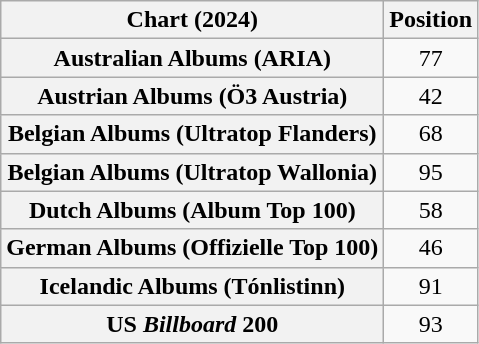<table class="wikitable sortable plainrowheaders" style="text-align:center">
<tr>
<th scope="col">Chart (2024)</th>
<th scope="col">Position</th>
</tr>
<tr>
<th scope="row">Australian Albums (ARIA)</th>
<td>77</td>
</tr>
<tr>
<th scope="row">Austrian Albums (Ö3 Austria)</th>
<td>42</td>
</tr>
<tr>
<th scope="row">Belgian Albums (Ultratop Flanders)</th>
<td>68</td>
</tr>
<tr>
<th scope="row">Belgian Albums (Ultratop Wallonia)</th>
<td>95</td>
</tr>
<tr>
<th scope="row">Dutch Albums (Album Top 100)</th>
<td>58</td>
</tr>
<tr>
<th scope="row">German Albums (Offizielle Top 100)</th>
<td>46</td>
</tr>
<tr>
<th scope="row">Icelandic Albums (Tónlistinn)</th>
<td>91</td>
</tr>
<tr>
<th scope="row">US <em>Billboard</em> 200</th>
<td>93</td>
</tr>
</table>
